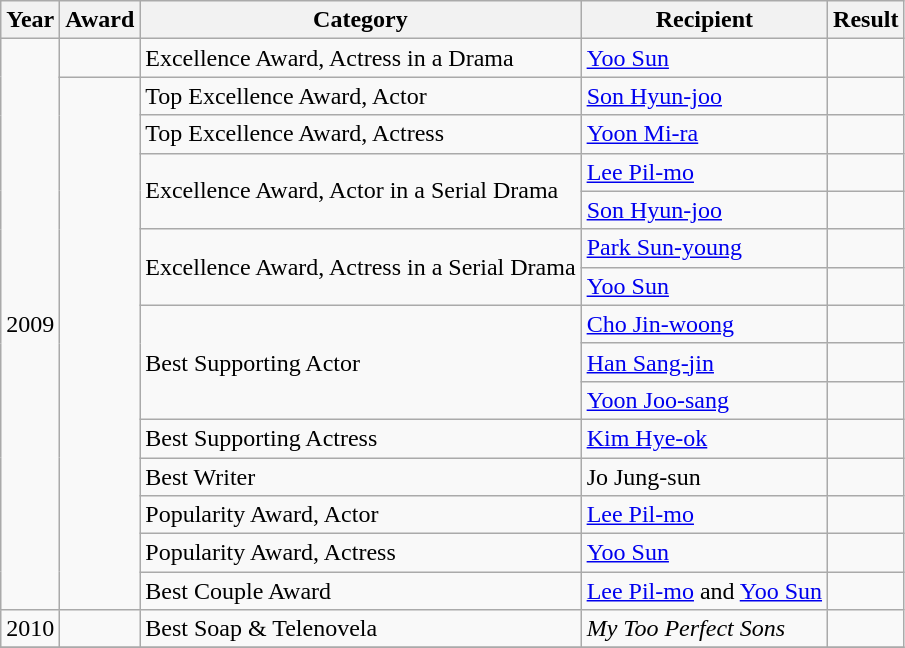<table class="wikitable">
<tr>
<th>Year</th>
<th>Award</th>
<th>Category</th>
<th>Recipient</th>
<th>Result</th>
</tr>
<tr>
<td rowspan=15>2009</td>
<td></td>
<td>Excellence Award, Actress in a Drama</td>
<td><a href='#'>Yoo Sun</a></td>
<td></td>
</tr>
<tr>
<td rowspan=14></td>
<td>Top Excellence Award, Actor</td>
<td><a href='#'>Son Hyun-joo</a></td>
<td></td>
</tr>
<tr>
<td>Top Excellence Award, Actress</td>
<td><a href='#'>Yoon Mi-ra</a></td>
<td></td>
</tr>
<tr>
<td rowspan=2>Excellence Award, Actor in a Serial Drama</td>
<td><a href='#'>Lee Pil-mo</a></td>
<td></td>
</tr>
<tr>
<td><a href='#'>Son Hyun-joo</a></td>
<td></td>
</tr>
<tr>
<td rowspan=2>Excellence Award, Actress in a Serial Drama</td>
<td><a href='#'>Park Sun-young</a></td>
<td></td>
</tr>
<tr>
<td><a href='#'>Yoo Sun</a></td>
<td></td>
</tr>
<tr>
<td rowspan=3>Best Supporting Actor</td>
<td><a href='#'>Cho Jin-woong</a></td>
<td></td>
</tr>
<tr>
<td><a href='#'>Han Sang-jin</a></td>
<td></td>
</tr>
<tr>
<td><a href='#'>Yoon Joo-sang</a></td>
<td></td>
</tr>
<tr>
<td>Best Supporting Actress</td>
<td><a href='#'>Kim Hye-ok</a></td>
<td></td>
</tr>
<tr>
<td>Best Writer</td>
<td>Jo Jung-sun</td>
<td></td>
</tr>
<tr>
<td>Popularity Award, Actor</td>
<td><a href='#'>Lee Pil-mo</a></td>
<td></td>
</tr>
<tr>
<td>Popularity Award, Actress</td>
<td><a href='#'>Yoo Sun</a></td>
<td></td>
</tr>
<tr>
<td>Best Couple Award</td>
<td><a href='#'>Lee Pil-mo</a> and <a href='#'>Yoo Sun</a></td>
<td></td>
</tr>
<tr>
<td>2010</td>
<td></td>
<td>Best Soap & Telenovela</td>
<td><em>My Too Perfect Sons</em></td>
<td></td>
</tr>
<tr>
</tr>
</table>
